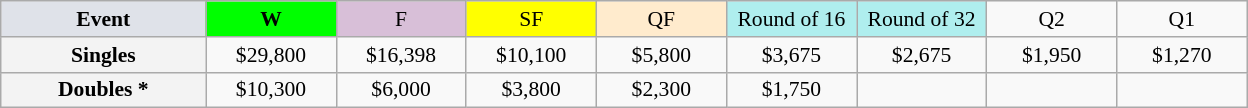<table class="wikitable" style="font-size:90%; text-align:center;">
<tr>
<td style="width:130px; background:#dfe2e9;"><strong>Event</strong></td>
<td style="width:80px; background:lime;"><strong>W</strong></td>
<td style="width:80px; background:thistle;">F</td>
<td style="width:80px; background:#ffff00;">SF</td>
<td style="width:80px; background:#ffebcd;">QF</td>
<td style="width:80px; background:#afeeee;">Round of 16</td>
<td style="width:80px; background:#afeeee;">Round of 32</td>
<td style="width:80px;">Q2</td>
<td style="width:80px;">Q1</td>
</tr>
<tr>
<th style="background:#f3f3f3;">Singles</th>
<td>$29,800</td>
<td>$16,398</td>
<td>$10,100</td>
<td>$5,800</td>
<td>$3,675</td>
<td>$2,675</td>
<td>$1,950</td>
<td>$1,270</td>
</tr>
<tr>
<th style="background:#f3f3f3;">Doubles *</th>
<td>$10,300</td>
<td>$6,000</td>
<td>$3,800</td>
<td>$2,300</td>
<td>$1,750</td>
<td></td>
<td></td>
<td></td>
</tr>
</table>
